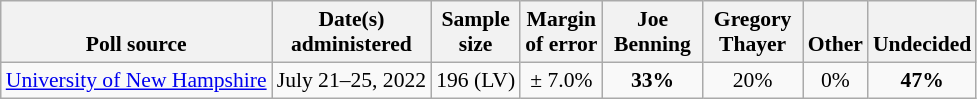<table class="wikitable" style="font-size:90%;text-align:center;">
<tr valign=bottom>
<th>Poll source</th>
<th>Date(s)<br>administered</th>
<th>Sample<br>size</th>
<th>Margin<br>of error</th>
<th style="width:60px;">Joe<br>Benning</th>
<th style="width:60px;">Gregory<br>Thayer</th>
<th>Other</th>
<th>Undecided</th>
</tr>
<tr>
<td style="text-align:left;"><a href='#'>University of New Hampshire</a></td>
<td>July 21–25, 2022</td>
<td>196 (LV)</td>
<td>± 7.0%</td>
<td><strong>33%</strong></td>
<td>20%</td>
<td>0%</td>
<td><strong>47%</strong></td>
</tr>
</table>
